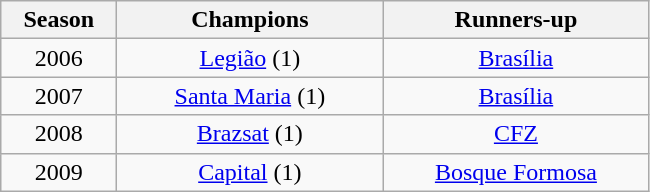<table class="wikitable" style="text-align:center; margin-left:1em;">
<tr>
<th style="width:70px">Season</th>
<th style="width:170px">Champions</th>
<th style="width:170px">Runners-up</th>
</tr>
<tr>
<td>2006</td>
<td><a href='#'>Legião</a> (1)</td>
<td><a href='#'>Brasília</a></td>
</tr>
<tr>
<td>2007</td>
<td><a href='#'>Santa Maria</a> (1)</td>
<td><a href='#'>Brasília</a></td>
</tr>
<tr>
<td>2008</td>
<td><a href='#'>Brazsat</a> (1)</td>
<td><a href='#'>CFZ</a></td>
</tr>
<tr>
<td>2009</td>
<td><a href='#'>Capital</a> (1)</td>
<td><a href='#'>Bosque Formosa</a></td>
</tr>
</table>
